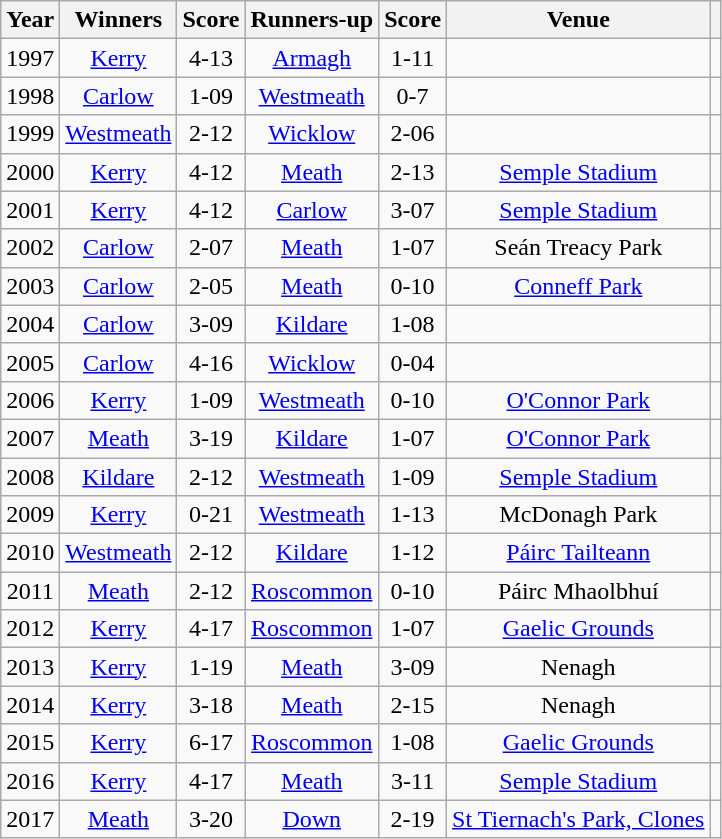<table class="wikitable" style="text-align:center;">
<tr>
<th>Year</th>
<th>Winners</th>
<th>Score</th>
<th>Runners-up</th>
<th>Score</th>
<th>Venue</th>
<th></th>
</tr>
<tr>
<td>1997</td>
<td><a href='#'>Kerry</a></td>
<td>4-13</td>
<td><a href='#'>Armagh</a></td>
<td>1-11</td>
<td></td>
<td></td>
</tr>
<tr>
<td>1998</td>
<td><a href='#'>Carlow</a></td>
<td>1-09</td>
<td><a href='#'>Westmeath</a></td>
<td>0-7</td>
<td></td>
<td></td>
</tr>
<tr>
<td>1999</td>
<td><a href='#'>Westmeath</a></td>
<td>2-12</td>
<td><a href='#'>Wicklow</a></td>
<td>2-06</td>
<td></td>
<td></td>
</tr>
<tr>
<td>2000</td>
<td><a href='#'>Kerry</a></td>
<td>4-12</td>
<td><a href='#'>Meath</a></td>
<td>2-13</td>
<td><a href='#'>Semple Stadium</a></td>
<td></td>
</tr>
<tr>
<td>2001</td>
<td><a href='#'>Kerry</a></td>
<td>4-12</td>
<td><a href='#'>Carlow</a></td>
<td>3-07</td>
<td><a href='#'>Semple Stadium</a></td>
<td></td>
</tr>
<tr>
<td>2002</td>
<td><a href='#'>Carlow</a></td>
<td>2-07</td>
<td><a href='#'>Meath</a></td>
<td>1-07</td>
<td>Seán Treacy Park</td>
<td></td>
</tr>
<tr>
<td>2003</td>
<td><a href='#'>Carlow</a></td>
<td>2-05</td>
<td><a href='#'>Meath</a></td>
<td>0-10</td>
<td><a href='#'>Conneff Park</a></td>
<td></td>
</tr>
<tr>
<td>2004</td>
<td><a href='#'>Carlow</a></td>
<td>3-09</td>
<td><a href='#'>Kildare</a></td>
<td>1-08</td>
<td></td>
<td></td>
</tr>
<tr>
<td>2005</td>
<td><a href='#'>Carlow</a></td>
<td>4-16</td>
<td><a href='#'>Wicklow</a></td>
<td>0-04</td>
<td></td>
<td></td>
</tr>
<tr>
<td>2006</td>
<td><a href='#'>Kerry</a></td>
<td>1-09</td>
<td><a href='#'>Westmeath</a></td>
<td>0-10</td>
<td><a href='#'>O'Connor Park</a></td>
<td></td>
</tr>
<tr>
<td>2007</td>
<td><a href='#'>Meath</a></td>
<td>3-19</td>
<td><a href='#'>Kildare</a></td>
<td>1-07</td>
<td><a href='#'>O'Connor Park</a></td>
<td></td>
</tr>
<tr>
<td>2008</td>
<td><a href='#'>Kildare</a></td>
<td>2-12</td>
<td><a href='#'>Westmeath</a></td>
<td>1-09</td>
<td><a href='#'>Semple Stadium</a></td>
<td></td>
</tr>
<tr>
<td>2009</td>
<td><a href='#'>Kerry</a></td>
<td>0-21</td>
<td><a href='#'>Westmeath</a></td>
<td>1-13</td>
<td>McDonagh Park</td>
<td></td>
</tr>
<tr>
<td>2010</td>
<td><a href='#'>Westmeath</a></td>
<td>2-12</td>
<td><a href='#'>Kildare</a></td>
<td>1-12</td>
<td><a href='#'>Páirc Tailteann</a></td>
<td></td>
</tr>
<tr>
<td>2011</td>
<td><a href='#'>Meath</a></td>
<td>2-12</td>
<td><a href='#'>Roscommon</a></td>
<td>0-10</td>
<td>Páirc Mhaolbhuí</td>
<td></td>
</tr>
<tr>
<td>2012</td>
<td><a href='#'>Kerry</a></td>
<td>4-17</td>
<td><a href='#'>Roscommon</a></td>
<td>1-07</td>
<td><a href='#'>Gaelic Grounds</a></td>
<td></td>
</tr>
<tr>
<td>2013</td>
<td><a href='#'>Kerry</a></td>
<td>1-19</td>
<td><a href='#'>Meath</a></td>
<td>3-09</td>
<td>Nenagh</td>
<td></td>
</tr>
<tr>
<td>2014</td>
<td><a href='#'>Kerry</a></td>
<td>3-18</td>
<td><a href='#'>Meath</a></td>
<td>2-15</td>
<td>Nenagh</td>
<td></td>
</tr>
<tr>
<td>2015</td>
<td><a href='#'>Kerry</a></td>
<td>6-17</td>
<td><a href='#'>Roscommon</a></td>
<td>1-08</td>
<td><a href='#'>Gaelic Grounds</a></td>
<td></td>
</tr>
<tr>
<td>2016</td>
<td><a href='#'>Kerry</a></td>
<td>4-17</td>
<td><a href='#'>Meath</a></td>
<td>3-11</td>
<td><a href='#'>Semple Stadium</a></td>
<td></td>
</tr>
<tr>
<td>2017</td>
<td><a href='#'>Meath</a></td>
<td>3-20</td>
<td><a href='#'>Down</a></td>
<td>2-19</td>
<td><a href='#'>St Tiernach's Park, Clones</a></td>
<td></td>
</tr>
</table>
